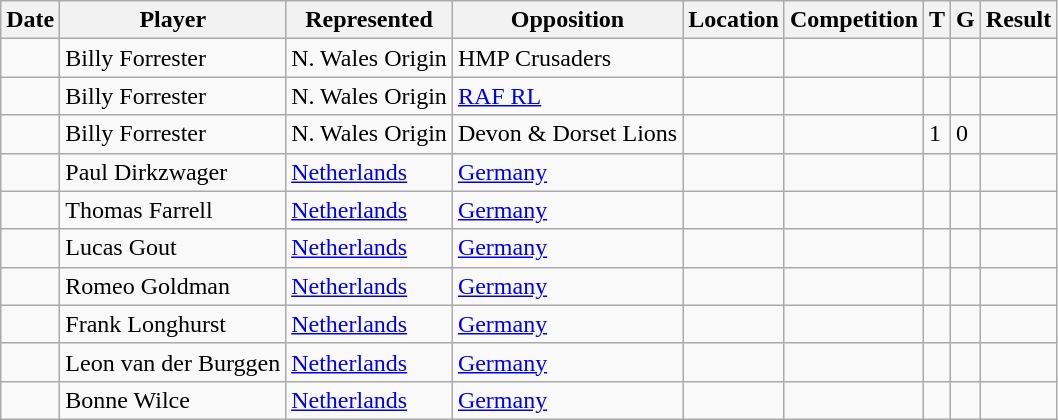<table class="wikitable">
<tr>
<th>Date</th>
<th>Player</th>
<th>Represented</th>
<th>Opposition</th>
<th>Location</th>
<th>Competition</th>
<th>T</th>
<th>G</th>
<th>Result</th>
</tr>
<tr>
<td></td>
<td> Billy Forrester</td>
<td> N. Wales Origin</td>
<td> HMP Crusaders</td>
<td></td>
<td></td>
<td></td>
<td></td>
<td></td>
</tr>
<tr>
<td></td>
<td>  Billy Forrester</td>
<td> N. Wales Origin</td>
<td> <a href='#'>RAF RL</a></td>
<td></td>
<td></td>
<td></td>
<td></td>
<td></td>
</tr>
<tr>
<td></td>
<td> Billy Forrester</td>
<td> N. Wales Origin</td>
<td> Devon & Dorset Lions</td>
<td></td>
<td></td>
<td>1</td>
<td>0</td>
<td></td>
</tr>
<tr>
<td></td>
<td> Paul Dirkzwager</td>
<td> <a href='#'>Netherlands</a></td>
<td> <a href='#'>Germany</a></td>
<td></td>
<td></td>
<td></td>
<td></td>
<td></td>
</tr>
<tr>
<td></td>
<td> Thomas Farrell</td>
<td> <a href='#'>Netherlands</a></td>
<td> <a href='#'>Germany</a></td>
<td></td>
<td></td>
<td></td>
<td></td>
<td></td>
</tr>
<tr>
<td></td>
<td> Lucas Gout</td>
<td> <a href='#'>Netherlands</a></td>
<td> <a href='#'>Germany</a></td>
<td></td>
<td></td>
<td></td>
<td></td>
<td></td>
</tr>
<tr>
<td></td>
<td> Romeo Goldman</td>
<td> <a href='#'>Netherlands</a></td>
<td> <a href='#'>Germany</a></td>
<td></td>
<td></td>
<td></td>
<td></td>
<td></td>
</tr>
<tr>
<td></td>
<td> Frank Longhurst</td>
<td> <a href='#'>Netherlands</a></td>
<td> <a href='#'>Germany</a></td>
<td></td>
<td></td>
<td></td>
<td></td>
<td></td>
</tr>
<tr>
<td></td>
<td> Leon van der Burggen</td>
<td> <a href='#'>Netherlands</a></td>
<td> <a href='#'>Germany</a></td>
<td></td>
<td></td>
<td></td>
<td></td>
<td></td>
</tr>
<tr>
<td></td>
<td> Bonne Wilce</td>
<td> <a href='#'>Netherlands</a></td>
<td> <a href='#'>Germany</a></td>
<td></td>
<td></td>
<td></td>
<td></td>
<td></td>
</tr>
</table>
